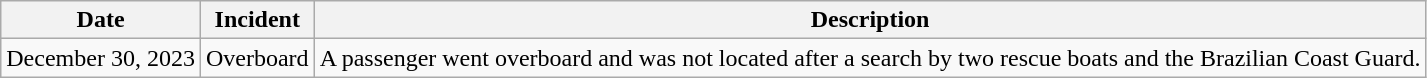<table class="wikitable">
<tr>
<th>Date</th>
<th>Incident</th>
<th>Description</th>
</tr>
<tr>
<td>December 30, 2023</td>
<td>Overboard</td>
<td>A passenger went overboard and was not located after a search by two rescue boats and the Brazilian Coast Guard.</td>
</tr>
</table>
